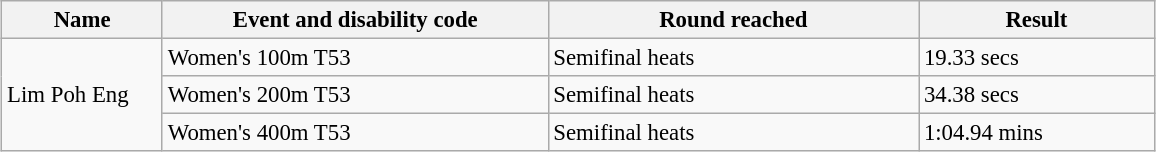<table class="wikitable sortable"  style="font-size:95%; margin-left: auto; margin-right: auto; border: none;">
<tr>
<th scope="col" style="width: 100px;">Name</th>
<th scope="col" style="width: 250px;">Event and disability code</th>
<th scope="col" style="width: 240px;">Round reached</th>
<th scope="col" style="width: 150px;">Result</th>
</tr>
<tr>
<td rowspan="3">Lim Poh Eng</td>
<td>Women's 100m T53</td>
<td>Semifinal heats</td>
<td>19.33 secs </td>
</tr>
<tr>
<td>Women's 200m T53</td>
<td>Semifinal heats</td>
<td>34.38 secs </td>
</tr>
<tr>
<td>Women's 400m T53</td>
<td>Semifinal heats</td>
<td>1:04.94 mins </td>
</tr>
</table>
